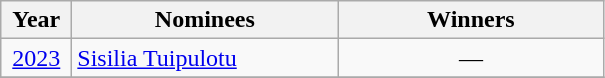<table class="wikitable">
<tr>
<th width=40>Year</th>
<th width=170>Nominees</th>
<th width=170>Winners</th>
</tr>
<tr>
<td align=center><a href='#'>2023</a></td>
<td><a href='#'>Sisilia Tuipulotu</a></td>
<td align=center>—</td>
</tr>
<tr>
</tr>
</table>
